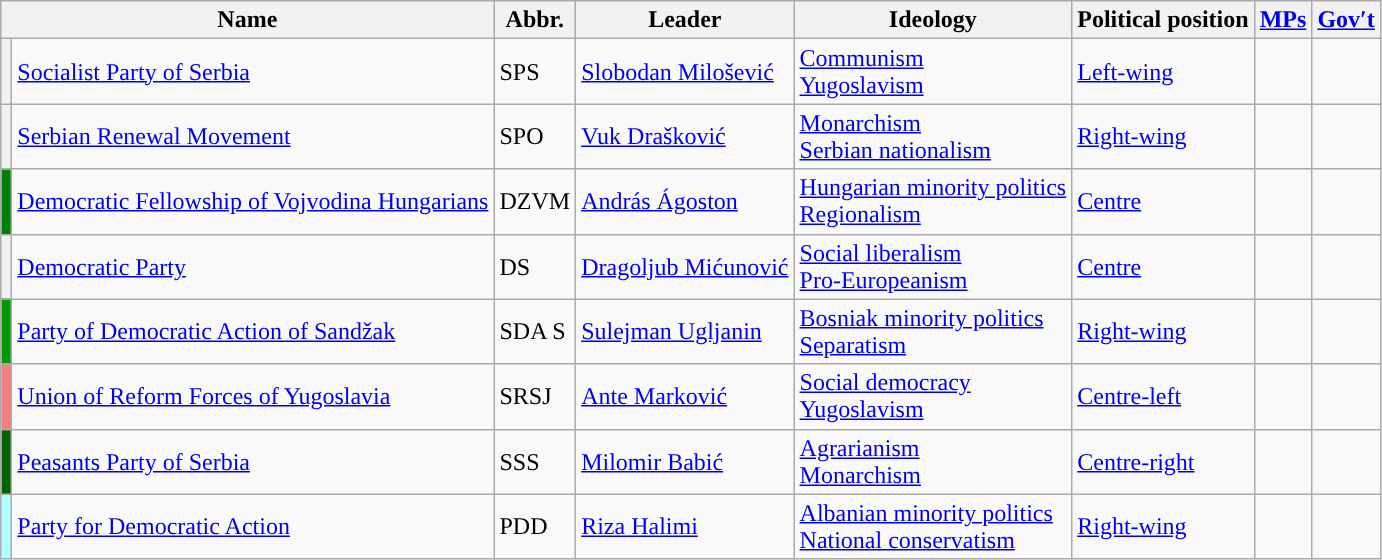<table class="wikitable">
<tr>
<th colspan=2>Name</th>
<th>Abbr.</th>
<th>Leader</th>
<th>Ideology</th>
<th>Political position</th>
<th><a href='#'>MPs</a></th>
<th><a href='#'>Gov′t</a></th>
</tr>
<tr>
<th style="background-color: "></th>
<td><a href='#'>Socialist Party of Serbia</a><br><small><em></em></small></td>
<td>SPS</td>
<td><a href='#'>Slobodan Milošević</a></td>
<td><a href='#'>Communism</a><br><a href='#'>Yugoslavism</a></td>
<td><a href='#'>Left-wing</a></td>
<td></td>
<td></td>
</tr>
<tr>
<th style="background-color: "></th>
<td><a href='#'>Serbian Renewal Movement</a><br><small><em></em></small></td>
<td>SPO</td>
<td><a href='#'>Vuk Drašković</a></td>
<td><a href='#'>Monarchism</a><br><a href='#'>Serbian nationalism</a></td>
<td><a href='#'>Right-wing</a></td>
<td></td>
<td></td>
</tr>
<tr>
<th style="background-color: green; color:white;"></th>
<td><a href='#'>Democratic Fellowship of Vojvodina Hungarians</a><br><small><em></em></small></td>
<td>DZVM</td>
<td><a href='#'>András Ágoston</a></td>
<td><a href='#'>Hungarian minority politics</a><br><a href='#'>Regionalism</a></td>
<td><a href='#'>Centre</a></td>
<td></td>
<td></td>
</tr>
<tr>
<th style="background-color: "></th>
<td><a href='#'>Democratic Party</a><br><small><em></em></small></td>
<td>DS</td>
<td><a href='#'>Dragoljub Mićunović</a></td>
<td><a href='#'>Social liberalism</a><br><a href='#'>Pro-Europeanism</a></td>
<td><a href='#'>Centre</a></td>
<td></td>
<td></td>
</tr>
<tr>
<th style="background-color: #009900; color:white;"></th>
<td><a href='#'>Party of Democratic Action of Sandžak</a><br><small><em></em></small></td>
<td>SDA S</td>
<td><a href='#'>Sulejman Ugljanin</a></td>
<td><a href='#'>Bosniak minority politics</a><br><a href='#'>Separatism</a></td>
<td><a href='#'>Right-wing</a></td>
<td></td>
<td></td>
</tr>
<tr>
<th style="background-color: lightcoral; color:white;"></th>
<td><a href='#'>Union of Reform Forces of Yugoslavia</a><br><small><em></em></small></td>
<td>SRSJ</td>
<td><a href='#'>Ante Marković</a></td>
<td><a href='#'>Social democracy</a><br><a href='#'>Yugoslavism</a></td>
<td><a href='#'>Centre-left</a></td>
<td></td>
<td></td>
</tr>
<tr>
<th style="background-color: darkgreen; color:white;"></th>
<td><a href='#'>Peasants Party of Serbia</a><br><small><em></em></small></td>
<td>SSS</td>
<td><a href='#'>Milomir Babić</a></td>
<td><a href='#'>Agrarianism</a><br><a href='#'>Monarchism</a></td>
<td><a href='#'>Centre-right</a></td>
<td></td>
<td></td>
</tr>
<tr>
<th style="background-color: #B2FFFF; color:white;"></th>
<td><a href='#'>Party for Democratic Action</a><br><small><em></em></small></td>
<td>PDD</td>
<td><a href='#'>Riza Halimi</a></td>
<td><a href='#'>Albanian minority politics</a><br><a href='#'>National conservatism</a></td>
<td><a href='#'>Right-wing</a></td>
<td></td>
<td></td>
</tr>
</table>
